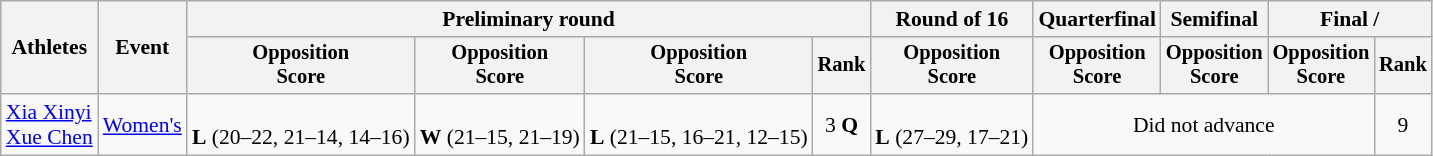<table class=wikitable style=font-size:90%;text-align:center>
<tr>
<th rowspan=2>Athletes</th>
<th rowspan=2>Event</th>
<th colspan=4>Preliminary round</th>
<th>Round of 16</th>
<th>Quarterfinal</th>
<th>Semifinal</th>
<th colspan=2>Final / </th>
</tr>
<tr style=font-size:95%>
<th>Opposition<br>Score</th>
<th>Opposition<br>Score</th>
<th>Opposition<br>Score</th>
<th>Rank</th>
<th>Opposition<br>Score</th>
<th>Opposition<br>Score</th>
<th>Opposition<br>Score</th>
<th>Opposition<br>Score</th>
<th>Rank</th>
</tr>
<tr>
<td align=left><a href='#'>Xia Xinyi</a><br><a href='#'>Xue Chen</a></td>
<td align=left rowspan=2><a href='#'>Women's</a></td>
<td><br><strong>L</strong> (20–22, 21–14, 14–16)</td>
<td><br><strong>W</strong> (21–15, 21–19)</td>
<td><br><strong>L</strong> (21–15, 16–21, 12–15)</td>
<td>3 <strong>Q</strong></td>
<td><br><strong>L</strong> (27–29, 17–21)</td>
<td colspan=3>Did not advance</td>
<td>9</td>
</tr>
</table>
